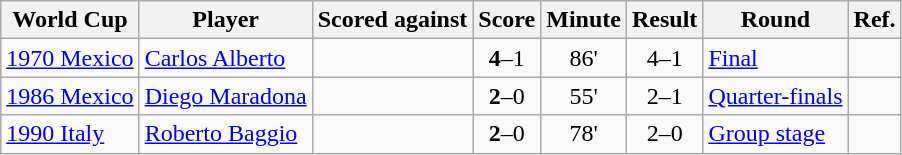<table class="wikitable">
<tr>
<th>World Cup</th>
<th>Player</th>
<th>Scored against</th>
<th>Score</th>
<th>Minute</th>
<th>Result</th>
<th>Round</th>
<th>Ref.</th>
</tr>
<tr>
<td><a href='#'>1970 Mexico</a></td>
<td align=left> <a href='#'>Carlos Alberto</a></td>
<td align=left></td>
<td align=center><strong>4</strong>–1</td>
<td align=center>86'</td>
<td align=center>4–1</td>
<td align=left><a href='#'>Final</a></td>
<td></td>
</tr>
<tr>
<td><a href='#'>1986 Mexico</a></td>
<td align=left> <a href='#'>Diego Maradona</a></td>
<td align=left></td>
<td align=center><strong>2</strong>–0</td>
<td align=center>55'</td>
<td align=center>2–1</td>
<td align=left><a href='#'>Quarter-finals</a></td>
<td></td>
</tr>
<tr>
<td><a href='#'>1990 Italy</a></td>
<td align=left> <a href='#'>Roberto Baggio</a></td>
<td align=left></td>
<td align=center><strong>2</strong>–0</td>
<td align=center>78'</td>
<td align=center>2–0</td>
<td align=left><a href='#'>Group stage</a></td>
<td></td>
</tr>
</table>
